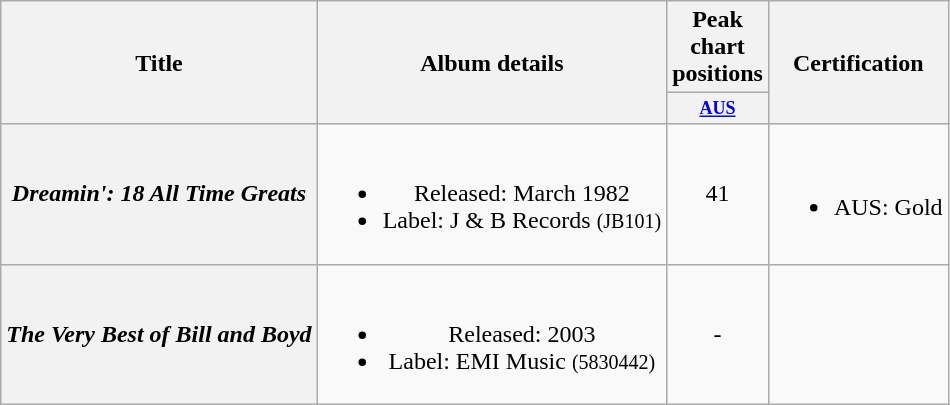<table class="wikitable plainrowheaders" style="text-align:center;">
<tr>
<th rowspan="2">Title</th>
<th rowspan="2">Album details</th>
<th>Peak chart positions</th>
<th rowspan="2">Certification</th>
</tr>
<tr>
<th style="width:3em;font-size:75%"><a href='#'>AUS</a></th>
</tr>
<tr>
<th scope="row"><em>Dreamin': 18 All Time Greats</em></th>
<td><br><ul><li>Released: March 1982</li><li>Label: J & B Records <small>(JB101)</small></li></ul></td>
<td>41</td>
<td><br><ul><li>AUS: Gold</li></ul></td>
</tr>
<tr>
<th scope="row"><em>The Very Best of Bill and Boyd</em></th>
<td><br><ul><li>Released: 2003</li><li>Label: EMI Music <small>(5830442)</small></li></ul></td>
<td>-</td>
<td></td>
</tr>
</table>
